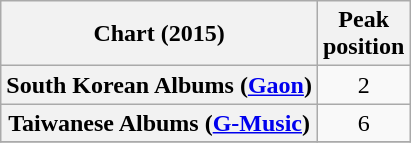<table class="wikitable plainrowheaders" style="text-align:center">
<tr>
<th scope="col">Chart (2015)</th>
<th scope="col">Peak<br>position</th>
</tr>
<tr>
<th scope="row">South Korean Albums (<a href='#'>Gaon</a>)</th>
<td style="text-align:center;">2</td>
</tr>
<tr>
<th scope="row">Taiwanese Albums (<a href='#'>G-Music</a>)</th>
<td style="text-align:center;">6</td>
</tr>
<tr>
</tr>
</table>
